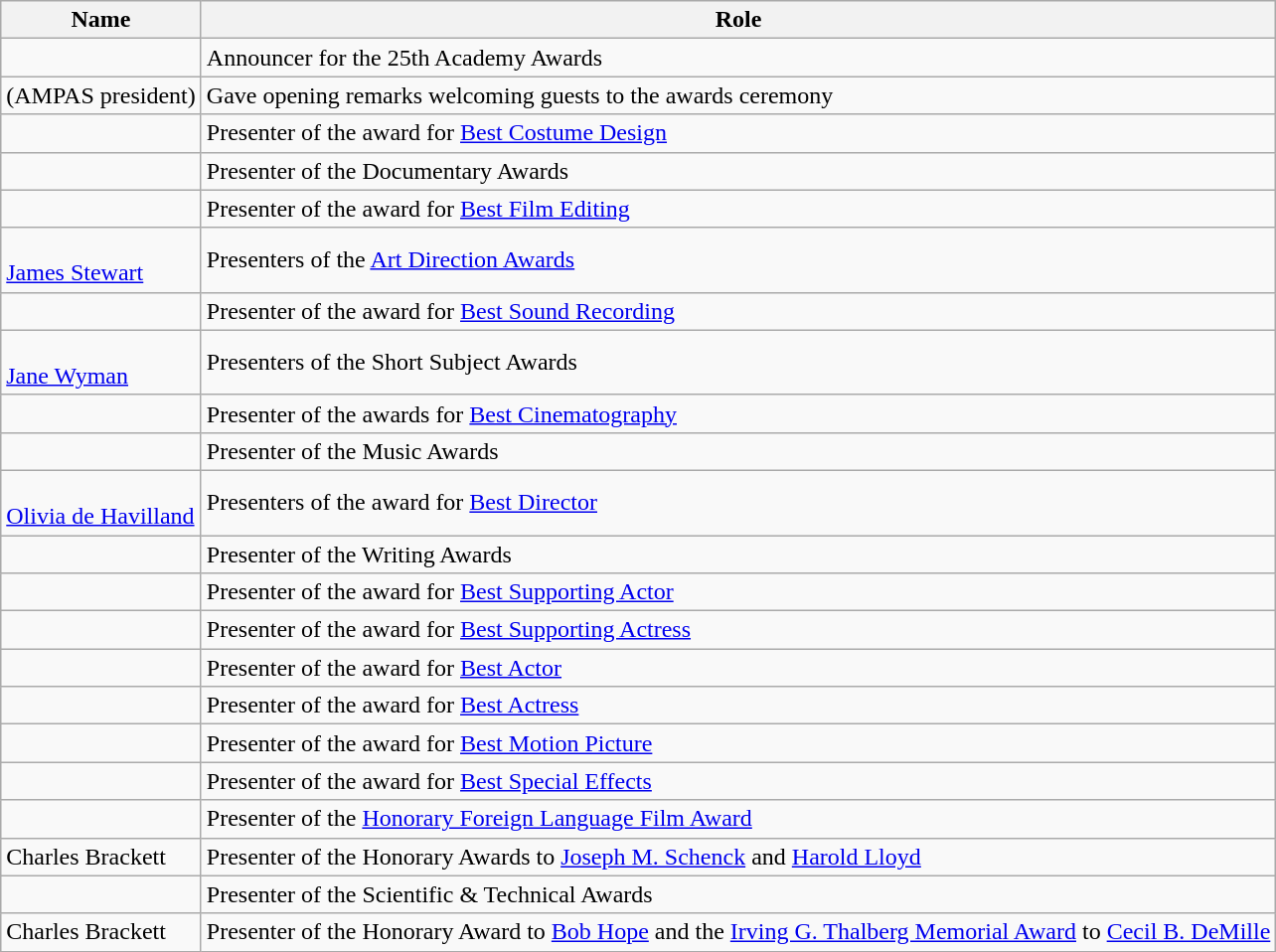<table class="wikitable sortable">
<tr>
<th>Name</th>
<th>Role</th>
</tr>
<tr>
<td></td>
<td>Announcer for the 25th Academy Awards</td>
</tr>
<tr>
<td> (AMPAS president)</td>
<td>Gave opening remarks welcoming guests to the awards ceremony</td>
</tr>
<tr>
<td></td>
<td>Presenter of the award for <a href='#'>Best Costume Design</a></td>
</tr>
<tr>
<td></td>
<td>Presenter of the Documentary Awards</td>
</tr>
<tr>
<td></td>
<td>Presenter of the award for <a href='#'>Best Film Editing</a></td>
</tr>
<tr>
<td><br><a href='#'>James Stewart</a></td>
<td>Presenters of the <a href='#'>Art Direction Awards</a></td>
</tr>
<tr>
<td></td>
<td>Presenter of the award for <a href='#'>Best Sound Recording</a></td>
</tr>
<tr>
<td><br><a href='#'>Jane Wyman</a></td>
<td>Presenters of the Short Subject Awards</td>
</tr>
<tr>
<td></td>
<td>Presenter of the awards for <a href='#'>Best Cinematography</a></td>
</tr>
<tr>
<td></td>
<td>Presenter of the Music Awards</td>
</tr>
<tr>
<td><br><a href='#'>Olivia de Havilland</a></td>
<td>Presenters of the award for <a href='#'>Best Director</a></td>
</tr>
<tr>
<td></td>
<td>Presenter of the Writing Awards</td>
</tr>
<tr>
<td></td>
<td>Presenter of the award for <a href='#'>Best Supporting Actor</a></td>
</tr>
<tr>
<td></td>
<td>Presenter of the award for <a href='#'>Best Supporting Actress</a></td>
</tr>
<tr>
<td></td>
<td>Presenter of the award for <a href='#'>Best Actor</a></td>
</tr>
<tr>
<td></td>
<td>Presenter of the award for <a href='#'>Best Actress</a></td>
</tr>
<tr>
<td></td>
<td>Presenter of the award for <a href='#'>Best Motion Picture</a></td>
</tr>
<tr>
<td></td>
<td>Presenter of the award for <a href='#'>Best Special Effects</a></td>
</tr>
<tr>
<td></td>
<td>Presenter of the <a href='#'>Honorary Foreign Language Film Award</a></td>
</tr>
<tr>
<td>Charles Brackett</td>
<td>Presenter of the Honorary Awards to <a href='#'>Joseph M. Schenck</a> and <a href='#'>Harold Lloyd</a></td>
</tr>
<tr>
<td></td>
<td>Presenter of the Scientific & Technical Awards</td>
</tr>
<tr>
<td>Charles Brackett</td>
<td>Presenter of the Honorary Award to <a href='#'>Bob Hope</a> and the <a href='#'>Irving G. Thalberg Memorial Award</a> to <a href='#'>Cecil B. DeMille</a></td>
</tr>
</table>
